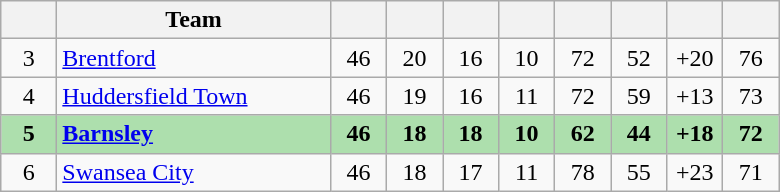<table class="wikitable" style="text-align:center">
<tr>
<th width="30"></th>
<th width="175">Team</th>
<th width="30"></th>
<th width="30"></th>
<th width="30"></th>
<th width="30"></th>
<th width="30"></th>
<th width="30"></th>
<th width="30"></th>
<th width="30"></th>
</tr>
<tr>
<td>3</td>
<td align=left><a href='#'>Brentford</a></td>
<td>46</td>
<td>20</td>
<td>16</td>
<td>10</td>
<td>72</td>
<td>52</td>
<td>+20</td>
<td>76</td>
</tr>
<tr>
<td>4</td>
<td align=left><a href='#'>Huddersfield Town</a></td>
<td>46</td>
<td>19</td>
<td>16</td>
<td>11</td>
<td>72</td>
<td>59</td>
<td>+13</td>
<td>73</td>
</tr>
<tr bgcolor=#ADDFAD>
<td><strong>5</strong></td>
<td align=left><strong><a href='#'>Barnsley</a></strong></td>
<td><strong>46</strong></td>
<td><strong>18</strong></td>
<td><strong>18</strong></td>
<td><strong>10</strong></td>
<td><strong>62</strong></td>
<td><strong>44</strong></td>
<td><strong>+18</strong></td>
<td><strong>72</strong></td>
</tr>
<tr>
<td>6</td>
<td align=left><a href='#'>Swansea City</a></td>
<td>46</td>
<td>18</td>
<td>17</td>
<td>11</td>
<td>78</td>
<td>55</td>
<td>+23</td>
<td>71</td>
</tr>
</table>
